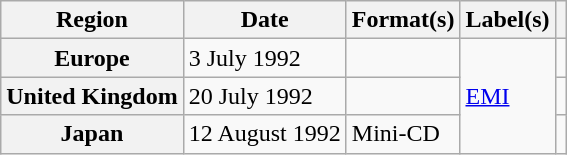<table class="wikitable plainrowheaders">
<tr>
<th scope="col">Region</th>
<th scope="col">Date</th>
<th scope="col">Format(s)</th>
<th scope="col">Label(s)</th>
<th scope="col"></th>
</tr>
<tr>
<th scope="row">Europe</th>
<td>3 July 1992</td>
<td></td>
<td rowspan="3"><a href='#'>EMI</a></td>
<td></td>
</tr>
<tr>
<th scope="row">United Kingdom</th>
<td>20 July 1992</td>
<td></td>
<td></td>
</tr>
<tr>
<th scope="row">Japan</th>
<td>12 August 1992</td>
<td>Mini-CD</td>
<td></td>
</tr>
</table>
